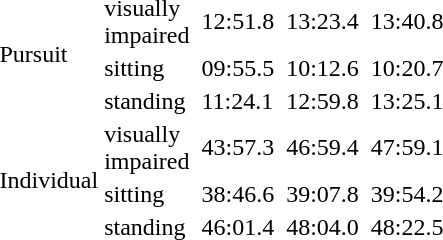<table>
<tr>
<td rowspan="3">Pursuit<br></td>
<td>visually <br>impaired</td>
<td></td>
<td>12:51.8</td>
<td></td>
<td>13:23.4</td>
<td></td>
<td>13:40.8</td>
</tr>
<tr>
<td>sitting</td>
<td></td>
<td>09:55.5</td>
<td></td>
<td>10:12.6</td>
<td></td>
<td>10:20.7</td>
</tr>
<tr>
<td>standing</td>
<td></td>
<td>11:24.1</td>
<td></td>
<td>12:59.8</td>
<td></td>
<td>13:25.1</td>
</tr>
<tr>
<td rowspan="3">Individual<br></td>
<td>visually <br>impaired</td>
<td></td>
<td>43:57.3</td>
<td></td>
<td>46:59.4</td>
<td></td>
<td>47:59.1</td>
</tr>
<tr>
<td>sitting</td>
<td></td>
<td>38:46.6</td>
<td></td>
<td>39:07.8</td>
<td></td>
<td>39:54.2</td>
</tr>
<tr>
<td>standing</td>
<td></td>
<td>46:01.4</td>
<td></td>
<td>48:04.0</td>
<td></td>
<td>48:22.5</td>
</tr>
</table>
